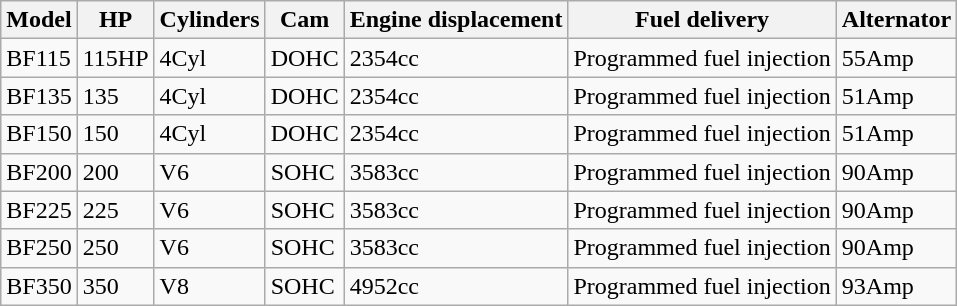<table class="wikitable">
<tr>
<th>Model</th>
<th>HP</th>
<th>Cylinders</th>
<th>Cam</th>
<th>Engine displacement</th>
<th>Fuel delivery</th>
<th>Alternator</th>
</tr>
<tr>
<td>BF115</td>
<td>115HP</td>
<td>4Cyl</td>
<td>DOHC</td>
<td>2354cc</td>
<td>Programmed fuel injection</td>
<td>55Amp</td>
</tr>
<tr>
<td>BF135</td>
<td>135</td>
<td>4Cyl</td>
<td>DOHC</td>
<td>2354cc</td>
<td>Programmed fuel injection</td>
<td>51Amp</td>
</tr>
<tr>
<td>BF150</td>
<td>150</td>
<td>4Cyl</td>
<td>DOHC</td>
<td>2354cc</td>
<td>Programmed fuel injection</td>
<td>51Amp</td>
</tr>
<tr>
<td>BF200</td>
<td>200</td>
<td>V6</td>
<td>SOHC</td>
<td>3583cc</td>
<td>Programmed fuel injection</td>
<td>90Amp</td>
</tr>
<tr>
<td>BF225</td>
<td>225</td>
<td>V6</td>
<td>SOHC</td>
<td>3583cc</td>
<td>Programmed fuel injection</td>
<td>90Amp</td>
</tr>
<tr>
<td>BF250</td>
<td>250</td>
<td>V6</td>
<td>SOHC</td>
<td>3583cc</td>
<td>Programmed fuel injection</td>
<td>90Amp</td>
</tr>
<tr>
<td>BF350</td>
<td>350</td>
<td>V8</td>
<td>SOHC</td>
<td>4952cc</td>
<td>Programmed fuel injection</td>
<td>93Amp</td>
</tr>
</table>
